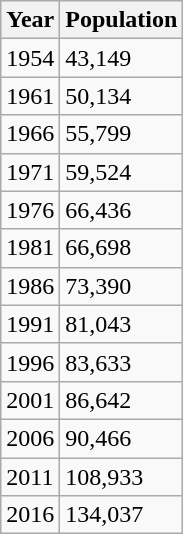<table class="wikitable">
<tr>
<th>Year</th>
<th>Population</th>
</tr>
<tr>
<td>1954</td>
<td>43,149</td>
</tr>
<tr>
<td>1961</td>
<td>50,134</td>
</tr>
<tr>
<td>1966</td>
<td>55,799</td>
</tr>
<tr>
<td>1971</td>
<td>59,524</td>
</tr>
<tr>
<td>1976</td>
<td>66,436</td>
</tr>
<tr>
<td>1981</td>
<td>66,698</td>
</tr>
<tr>
<td>1986</td>
<td>73,390</td>
</tr>
<tr>
<td>1991</td>
<td>81,043</td>
</tr>
<tr>
<td>1996</td>
<td>83,633</td>
</tr>
<tr>
<td>2001</td>
<td>86,642</td>
</tr>
<tr>
<td>2006</td>
<td>90,466</td>
</tr>
<tr>
<td>2011</td>
<td>108,933</td>
</tr>
<tr>
<td>2016</td>
<td>134,037</td>
</tr>
</table>
